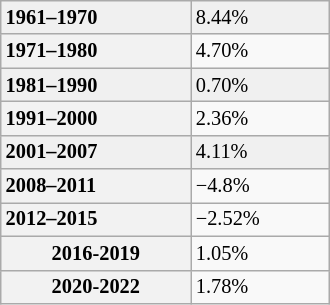<table style="width: 220px; font-size: 85%; text-align: left;" class="wikitable floatright">
<tr>
<th style="text-align:left; background:#f0f0f0; vertical-align:top;">1961–1970</th>
<td style="background:#f0f0f0; vertical-align:top;">8.44%</td>
</tr>
<tr>
<th style="text-align:left; vertical-align:top;">1971–1980</th>
<td valign="top">4.70%</td>
</tr>
<tr>
<th style="text-align:left; background:#f0f0f0; vertical-align:top;">1981–1990</th>
<td style="background:#f0f0f0; vertical-align:top;">0.70%</td>
</tr>
<tr>
<th style="text-align:left; vertical-align:top;">1991–2000</th>
<td valign="top">2.36%</td>
</tr>
<tr>
<th style="text-align:left; background:#f0f0f0; vertical-align:top;">2001–2007</th>
<td style="background:#f0f0f0; vertical-align:top;">4.11%</td>
</tr>
<tr>
<th style="text-align:left; vertical-align:top;">2008–2011</th>
<td valign="top">−4.8%</td>
</tr>
<tr>
<th style="text-align:left; vertical-align:top;">2012–2015</th>
<td valign="top">−2.52%</td>
</tr>
<tr>
<th>2016-2019</th>
<td>1.05%</td>
</tr>
<tr>
<th>2020-2022</th>
<td>1.78%</td>
</tr>
</table>
